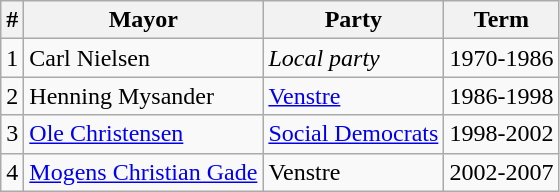<table class="wikitable">
<tr>
<th>#</th>
<th>Mayor</th>
<th>Party</th>
<th>Term</th>
</tr>
<tr>
<td>1</td>
<td>Carl Nielsen</td>
<td> <em>Local party</em></td>
<td>1970-1986</td>
</tr>
<tr>
<td>2</td>
<td>Henning Mysander</td>
<td> <a href='#'>Venstre</a></td>
<td>1986-1998</td>
</tr>
<tr>
<td>3</td>
<td><a href='#'>Ole Christensen</a></td>
<td> <a href='#'>Social Democrats</a></td>
<td>1998-2002</td>
</tr>
<tr>
<td>4</td>
<td><a href='#'>Mogens Christian Gade</a></td>
<td> Venstre</td>
<td>2002-2007</td>
</tr>
</table>
